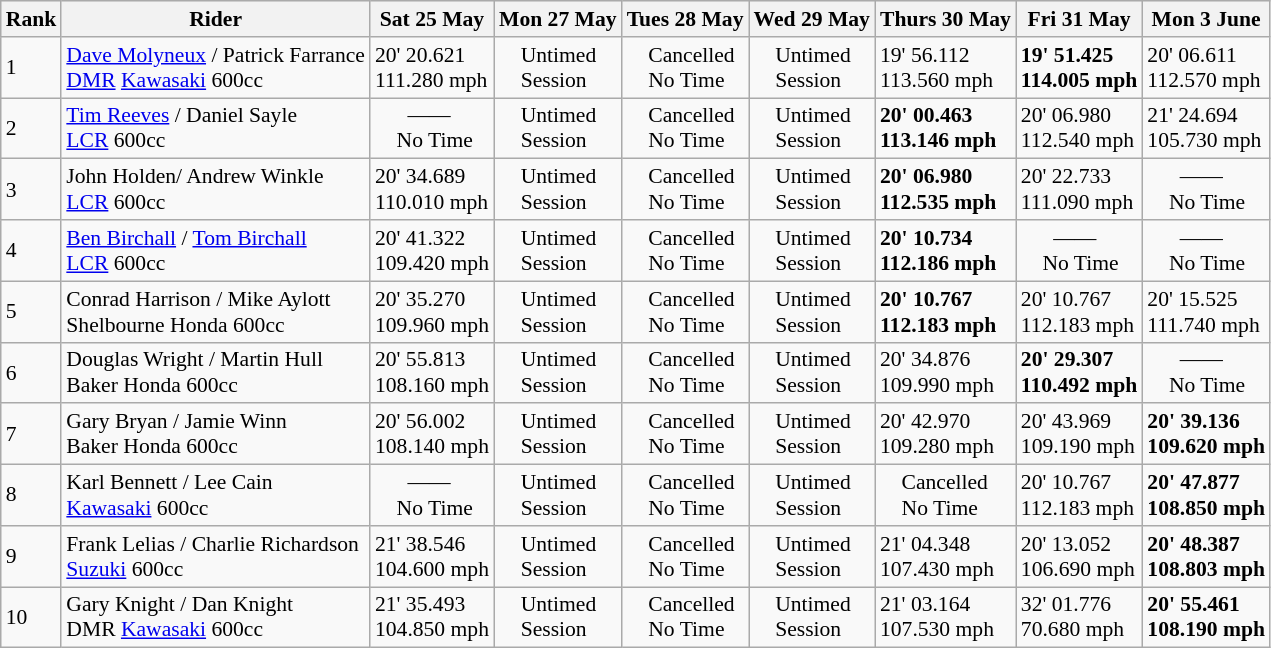<table class="wikitable" style="font-size: 90%;">
<tr style="background:#efefef;">
<th>Rank</th>
<th>Rider</th>
<th>Sat 25 May</th>
<th>Mon 27 May</th>
<th>Tues 28 May</th>
<th>Wed 29 May</th>
<th>Thurs 30 May</th>
<th>Fri 31 May</th>
<th>Mon 3 June</th>
</tr>
<tr>
<td>1</td>
<td> <a href='#'>Dave Molyneux</a> /  Patrick Farrance <br><a href='#'>DMR</a> <a href='#'>Kawasaki</a> 600cc</td>
<td>20' 20.621 <br> 111.280 mph</td>
<td>    Untimed <br>     Session</td>
<td>    Cancelled <br>     No Time</td>
<td>    Untimed <br>     Session</td>
<td>19' 56.112 <br> 113.560 mph</td>
<td><strong>19' 51.425 <br> 114.005 mph</strong></td>
<td>20' 06.611 <br> 112.570 mph</td>
</tr>
<tr>
<td>2</td>
<td> <a href='#'>Tim Reeves</a> /  Daniel Sayle <br><a href='#'>LCR</a> 600cc</td>
<td>      ——<br>    No Time</td>
<td>    Untimed <br>     Session</td>
<td>    Cancelled <br>     No Time</td>
<td>    Untimed <br>     Session</td>
<td><strong>20' 00.463 <br> 113.146 mph</strong></td>
<td>20' 06.980 <br> 112.540 mph</td>
<td>21' 24.694 <br> 105.730 mph</td>
</tr>
<tr>
<td>3</td>
<td> John Holden/ Andrew Winkle <br><a href='#'>LCR</a> 600cc</td>
<td>20' 34.689 <br> 110.010 mph</td>
<td>    Untimed <br>     Session</td>
<td>    Cancelled <br>     No Time</td>
<td>    Untimed <br>     Session</td>
<td><strong>20' 06.980 <br> 112.535 mph</strong></td>
<td>20' 22.733 <br> 111.090 mph</td>
<td>      ——<br>    No Time</td>
</tr>
<tr>
<td>4</td>
<td> <a href='#'>Ben Birchall</a> /  <a href='#'>Tom Birchall</a> <br><a href='#'>LCR</a> 600cc</td>
<td>20' 41.322 <br> 109.420 mph</td>
<td>    Untimed <br>     Session</td>
<td>    Cancelled <br>     No Time</td>
<td>    Untimed <br>     Session</td>
<td><strong>20' 10.734 <br> 112.186 mph</strong></td>
<td>      ——<br>    No Time</td>
<td>      ——<br>    No Time</td>
</tr>
<tr>
<td>5</td>
<td> Conrad Harrison /  Mike Aylott  <br>Shelbourne Honda 600cc</td>
<td>20' 35.270 <br> 109.960 mph</td>
<td>    Untimed <br>     Session</td>
<td>    Cancelled <br>     No Time</td>
<td>    Untimed <br>     Session</td>
<td><strong>20' 10.767 <br> 112.183 mph</strong></td>
<td>20' 10.767 <br> 112.183 mph</td>
<td>20' 15.525 <br> 111.740 mph</td>
</tr>
<tr>
<td>6</td>
<td> Douglas Wright /  Martin Hull <br>Baker Honda 600cc</td>
<td>20' 55.813 <br> 108.160 mph</td>
<td>    Untimed <br>     Session</td>
<td>    Cancelled <br>     No Time</td>
<td>    Untimed <br>     Session</td>
<td>20' 34.876 <br> 109.990 mph</td>
<td><strong>20' 29.307 <br> 110.492 mph</strong></td>
<td>      ——<br>    No Time</td>
</tr>
<tr>
<td>7</td>
<td> Gary Bryan /  Jamie Winn  <br>Baker Honda 600cc</td>
<td>20' 56.002 <br> 108.140 mph</td>
<td>    Untimed <br>     Session</td>
<td>    Cancelled <br>     No Time</td>
<td>    Untimed <br>     Session</td>
<td>20' 42.970 <br> 109.280 mph</td>
<td>20' 43.969 <br> 109.190 mph</td>
<td><strong>20' 39.136 <br> 109.620 mph</strong></td>
</tr>
<tr>
<td>8</td>
<td> Karl Bennett /  Lee Cain <br><a href='#'>Kawasaki</a> 600cc</td>
<td>      ——<br>    No Time</td>
<td>    Untimed <br>     Session</td>
<td>    Cancelled <br>     No Time</td>
<td>    Untimed <br>     Session</td>
<td>    Cancelled <br>     No Time</td>
<td>20' 10.767 <br> 112.183 mph</td>
<td><strong>20' 47.877 <br> 108.850 mph</strong></td>
</tr>
<tr>
<td>9</td>
<td> Frank Lelias /  Charlie Richardson <br><a href='#'>Suzuki</a> 600cc</td>
<td>21' 38.546 <br> 104.600 mph</td>
<td>    Untimed <br>     Session</td>
<td>    Cancelled <br>     No Time</td>
<td>    Untimed <br>     Session</td>
<td>21' 04.348 <br> 107.430 mph</td>
<td>20' 13.052 <br> 106.690 mph</td>
<td><strong>20' 48.387 <br> 108.803 mph</strong></td>
</tr>
<tr>
<td>10</td>
<td> Gary Knight /  Dan Knight <br>DMR <a href='#'>Kawasaki</a>  600cc</td>
<td>21' 35.493 <br> 104.850 mph</td>
<td>    Untimed <br>     Session</td>
<td>    Cancelled <br>     No Time</td>
<td>    Untimed <br>     Session</td>
<td>21' 03.164 <br> 107.530 mph</td>
<td>32' 01.776 <br> 70.680 mph</td>
<td><strong>20' 55.461 <br> 108.190 mph</strong></td>
</tr>
</table>
